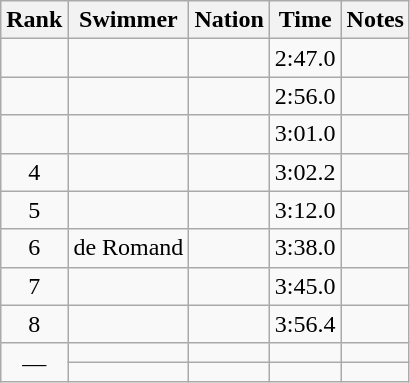<table class="wikitable sortable" style="text-align:center">
<tr>
<th>Rank</th>
<th>Swimmer</th>
<th>Nation</th>
<th>Time</th>
<th>Notes</th>
</tr>
<tr>
<td></td>
<td align=left></td>
<td align=left></td>
<td>2:47.0</td>
<td></td>
</tr>
<tr>
<td></td>
<td align=left></td>
<td align=left></td>
<td>2:56.0</td>
<td></td>
</tr>
<tr>
<td></td>
<td align=left></td>
<td align=left></td>
<td>3:01.0</td>
<td></td>
</tr>
<tr>
<td>4</td>
<td align=left></td>
<td align=left></td>
<td>3:02.2</td>
<td></td>
</tr>
<tr>
<td>5</td>
<td align=left></td>
<td align=left></td>
<td>3:12.0</td>
<td></td>
</tr>
<tr>
<td>6</td>
<td align=left>de Romand</td>
<td align=left></td>
<td>3:38.0</td>
<td></td>
</tr>
<tr>
<td>7</td>
<td align=left></td>
<td align=left></td>
<td>3:45.0</td>
<td></td>
</tr>
<tr>
<td>8</td>
<td align=left></td>
<td align=left></td>
<td>3:56.4</td>
<td></td>
</tr>
<tr>
<td rowspan=2 data-sort-value=9>—</td>
<td align=left></td>
<td align=left></td>
<td data-sort-value=9:99.9></td>
<td></td>
</tr>
<tr>
<td align=left></td>
<td align=left></td>
<td data-sort-value=9:99.9></td>
<td></td>
</tr>
</table>
